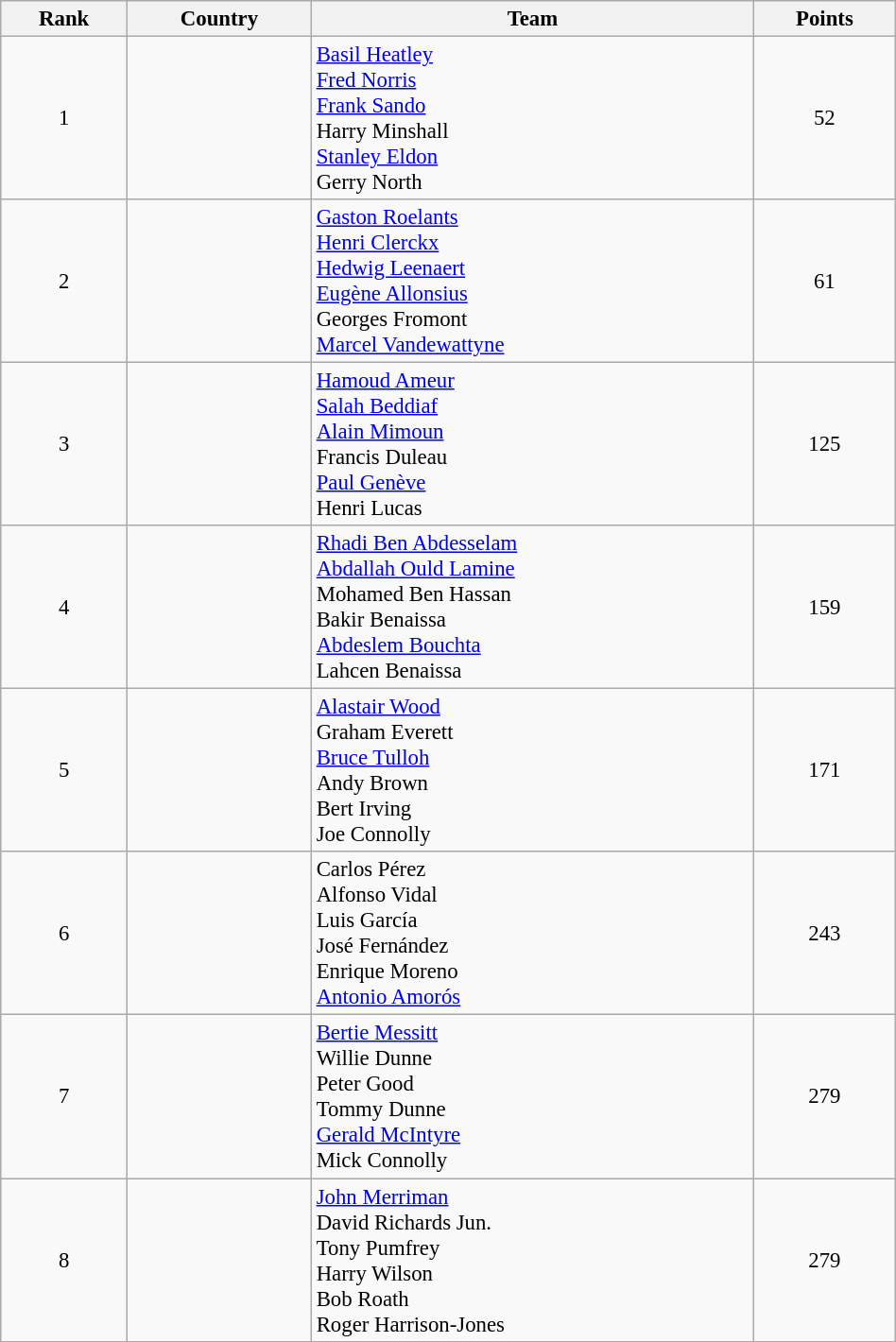<table class="wikitable sortable" style=" text-align:center; font-size:95%;" width="50%">
<tr>
<th>Rank</th>
<th>Country</th>
<th>Team</th>
<th>Points</th>
</tr>
<tr>
<td align=center>1</td>
<td align=left></td>
<td align=left><a href='#'>Basil Heatley</a><br><a href='#'>Fred Norris</a><br><a href='#'>Frank Sando</a><br>Harry Minshall<br><a href='#'>Stanley Eldon</a><br>Gerry North</td>
<td>52</td>
</tr>
<tr>
<td align=center>2</td>
<td align=left></td>
<td align=left><a href='#'>Gaston Roelants</a><br><a href='#'>Henri Clerckx</a><br><a href='#'>Hedwig Leenaert</a><br><a href='#'>Eugène Allonsius</a><br>Georges Fromont<br><a href='#'>Marcel Vandewattyne</a></td>
<td>61</td>
</tr>
<tr>
<td align=center>3</td>
<td align=left></td>
<td align=left><a href='#'>Hamoud Ameur</a><br><a href='#'>Salah Beddiaf</a><br><a href='#'>Alain Mimoun</a><br>Francis Duleau<br><a href='#'>Paul Genève</a><br>Henri Lucas</td>
<td>125</td>
</tr>
<tr>
<td align=center>4</td>
<td align=left></td>
<td align=left><a href='#'>Rhadi Ben Abdesselam</a><br><a href='#'>Abdallah Ould Lamine</a><br>Mohamed Ben Hassan<br>Bakir Benaissa<br><a href='#'>Abdeslem Bouchta</a><br>Lahcen Benaissa</td>
<td>159</td>
</tr>
<tr>
<td align=center>5</td>
<td align=left></td>
<td align=left><a href='#'>Alastair Wood</a><br>Graham Everett<br><a href='#'>Bruce Tulloh</a><br>Andy Brown<br>Bert Irving<br>Joe Connolly</td>
<td>171</td>
</tr>
<tr>
<td align=center>6</td>
<td align=left></td>
<td align=left>Carlos Pérez<br>Alfonso Vidal<br>Luis García<br>José Fernández<br>Enrique Moreno<br><a href='#'>Antonio Amorós</a></td>
<td>243</td>
</tr>
<tr>
<td align=center>7</td>
<td align=left></td>
<td align=left><a href='#'>Bertie Messitt</a><br>Willie Dunne<br>Peter Good<br>Tommy Dunne<br><a href='#'>Gerald McIntyre</a><br>Mick Connolly</td>
<td>279</td>
</tr>
<tr>
<td align=center>8</td>
<td align=left></td>
<td align=left><a href='#'>John Merriman</a><br>David Richards Jun.<br>Tony Pumfrey<br>Harry Wilson<br>Bob Roath<br>Roger Harrison-Jones</td>
<td>279</td>
</tr>
</table>
